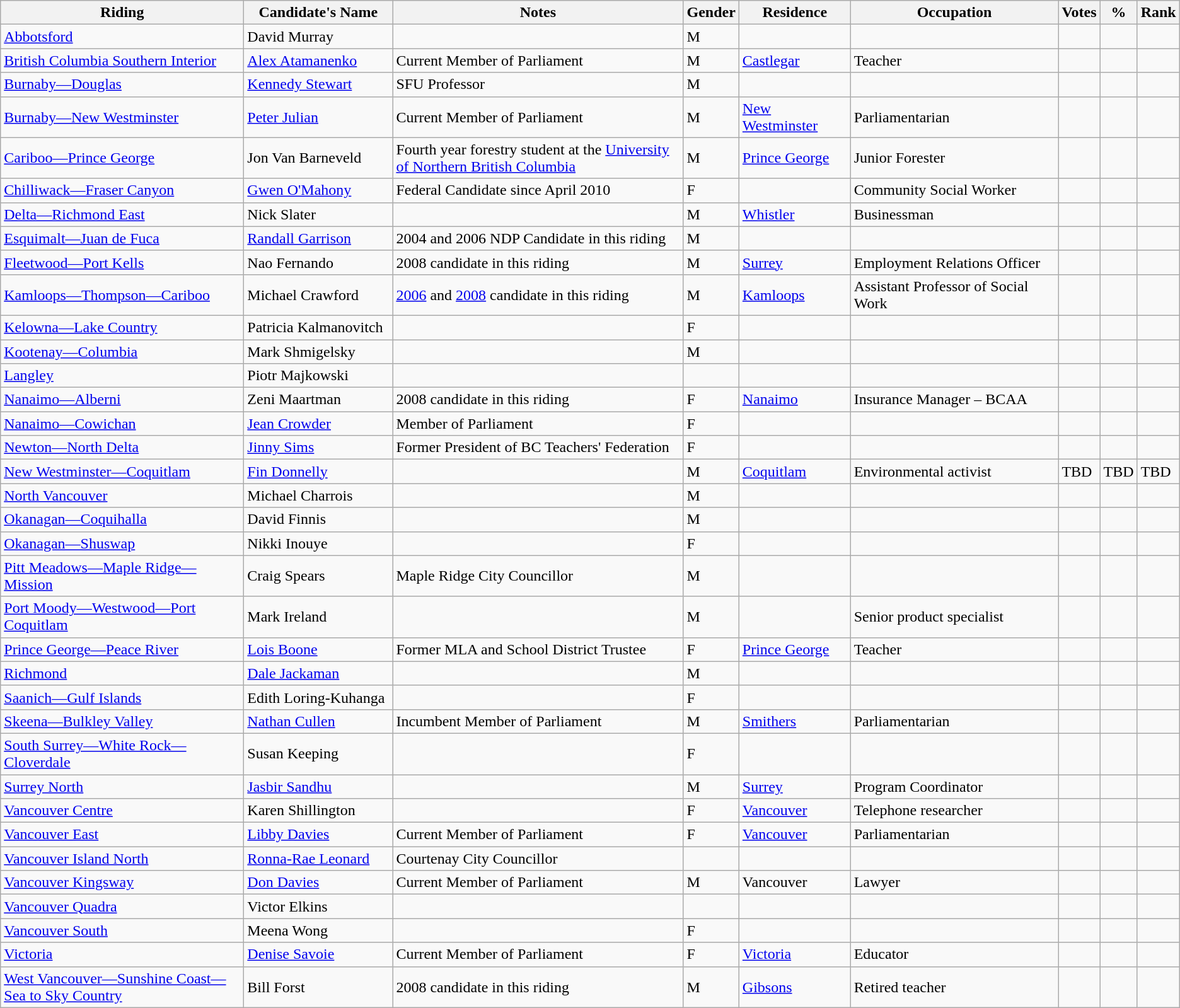<table class="wikitable sortable">
<tr>
<th style="width:250px;">Riding<br></th>
<th style="width:150px;">Candidate's Name</th>
<th style="width:300px;">Notes</th>
<th>Gender</th>
<th>Residence</th>
<th>Occupation</th>
<th>Votes</th>
<th>%</th>
<th>Rank</th>
</tr>
<tr>
<td><a href='#'>Abbotsford</a></td>
<td>David Murray</td>
<td></td>
<td>M</td>
<td></td>
<td></td>
<td></td>
<td></td>
<td></td>
</tr>
<tr>
<td><a href='#'>British Columbia Southern Interior</a></td>
<td><a href='#'>Alex Atamanenko</a></td>
<td>Current Member of Parliament</td>
<td>M</td>
<td><a href='#'>Castlegar</a></td>
<td>Teacher</td>
<td></td>
<td></td>
<td></td>
</tr>
<tr>
<td><a href='#'>Burnaby—Douglas</a></td>
<td><a href='#'>Kennedy Stewart</a></td>
<td>SFU Professor</td>
<td>M</td>
<td></td>
<td></td>
<td></td>
<td></td>
<td></td>
</tr>
<tr>
<td><a href='#'>Burnaby—New Westminster</a></td>
<td><a href='#'>Peter Julian</a></td>
<td>Current Member of Parliament</td>
<td>M</td>
<td><a href='#'>New Westminster</a></td>
<td>Parliamentarian</td>
<td></td>
<td></td>
<td></td>
</tr>
<tr>
<td><a href='#'>Cariboo—Prince George</a></td>
<td>Jon Van Barneveld</td>
<td>Fourth year forestry student at the <a href='#'>University of Northern British Columbia</a></td>
<td>M</td>
<td><a href='#'>Prince George</a></td>
<td>Junior Forester</td>
<td></td>
<td></td>
<td></td>
</tr>
<tr>
<td><a href='#'>Chilliwack—Fraser Canyon</a></td>
<td><a href='#'>Gwen O'Mahony</a></td>
<td>Federal Candidate since April 2010</td>
<td>F</td>
<td></td>
<td>Community Social Worker</td>
<td></td>
<td></td>
<td></td>
</tr>
<tr>
<td><a href='#'>Delta—Richmond East</a></td>
<td>Nick Slater</td>
<td></td>
<td>M</td>
<td><a href='#'>Whistler</a></td>
<td>Businessman</td>
<td></td>
<td></td>
<td></td>
</tr>
<tr>
<td><a href='#'>Esquimalt—Juan de Fuca</a></td>
<td><a href='#'>Randall Garrison</a></td>
<td>2004 and 2006 NDP Candidate in this riding</td>
<td>M</td>
<td></td>
<td></td>
<td></td>
<td></td>
<td></td>
</tr>
<tr>
<td><a href='#'>Fleetwood—Port Kells</a></td>
<td>Nao Fernando</td>
<td>2008 candidate in this riding</td>
<td>M</td>
<td><a href='#'>Surrey</a></td>
<td>Employment Relations Officer</td>
<td></td>
<td></td>
<td></td>
</tr>
<tr>
<td><a href='#'>Kamloops—Thompson—Cariboo</a></td>
<td>Michael Crawford</td>
<td><a href='#'>2006</a> and <a href='#'>2008</a> candidate in this riding</td>
<td>M</td>
<td><a href='#'>Kamloops</a></td>
<td>Assistant Professor of Social Work</td>
<td></td>
<td></td>
<td></td>
</tr>
<tr>
<td><a href='#'>Kelowna—Lake Country</a></td>
<td>Patricia Kalmanovitch</td>
<td></td>
<td>F</td>
<td></td>
<td></td>
<td></td>
<td></td>
<td></td>
</tr>
<tr>
<td><a href='#'>Kootenay—Columbia</a></td>
<td>Mark Shmigelsky</td>
<td></td>
<td>M</td>
<td></td>
<td></td>
<td></td>
<td></td>
<td></td>
</tr>
<tr>
<td><a href='#'>Langley</a></td>
<td>Piotr Majkowski</td>
<td></td>
<td></td>
<td></td>
<td></td>
<td></td>
<td></td>
<td></td>
</tr>
<tr>
<td><a href='#'>Nanaimo—Alberni</a></td>
<td>Zeni Maartman</td>
<td>2008 candidate in this riding</td>
<td>F</td>
<td><a href='#'>Nanaimo</a></td>
<td>Insurance Manager – BCAA</td>
<td></td>
<td></td>
<td></td>
</tr>
<tr>
<td><a href='#'>Nanaimo—Cowichan</a></td>
<td><a href='#'>Jean Crowder</a></td>
<td>Member of Parliament</td>
<td>F</td>
<td></td>
<td></td>
<td></td>
<td></td>
<td></td>
</tr>
<tr>
<td><a href='#'>Newton—North Delta</a></td>
<td><a href='#'>Jinny Sims</a></td>
<td>Former President of BC Teachers' Federation</td>
<td>F</td>
<td></td>
<td></td>
<td></td>
<td></td>
<td></td>
</tr>
<tr>
<td><a href='#'>New Westminster—Coquitlam</a></td>
<td><a href='#'>Fin Donnelly</a></td>
<td></td>
<td>M</td>
<td><a href='#'>Coquitlam</a></td>
<td>Environmental activist</td>
<td>TBD</td>
<td>TBD</td>
<td>TBD</td>
</tr>
<tr>
<td><a href='#'>North Vancouver</a></td>
<td>Michael Charrois</td>
<td></td>
<td>M</td>
<td></td>
<td></td>
<td></td>
<td></td>
<td></td>
</tr>
<tr>
<td><a href='#'>Okanagan—Coquihalla</a></td>
<td>David Finnis</td>
<td></td>
<td>M</td>
<td></td>
<td></td>
<td></td>
<td></td>
<td></td>
</tr>
<tr>
<td><a href='#'>Okanagan—Shuswap</a></td>
<td>Nikki Inouye</td>
<td></td>
<td>F</td>
<td></td>
<td></td>
<td></td>
<td></td>
<td></td>
</tr>
<tr>
<td><a href='#'>Pitt Meadows—Maple Ridge—Mission</a></td>
<td>Craig Spears</td>
<td>Maple Ridge City Councillor</td>
<td>M</td>
<td></td>
<td></td>
<td></td>
<td></td>
<td></td>
</tr>
<tr>
<td><a href='#'>Port Moody—Westwood—Port Coquitlam</a></td>
<td>Mark Ireland</td>
<td></td>
<td>M</td>
<td></td>
<td>Senior product specialist</td>
<td></td>
<td></td>
<td></td>
</tr>
<tr>
<td><a href='#'>Prince George—Peace River</a></td>
<td><a href='#'>Lois Boone</a></td>
<td>Former MLA and School District Trustee</td>
<td>F</td>
<td><a href='#'>Prince George</a></td>
<td>Teacher</td>
<td></td>
<td></td>
<td></td>
</tr>
<tr>
<td><a href='#'>Richmond</a></td>
<td><a href='#'>Dale Jackaman</a></td>
<td></td>
<td>M</td>
<td></td>
<td></td>
<td></td>
<td></td>
<td></td>
</tr>
<tr>
<td><a href='#'>Saanich—Gulf Islands</a></td>
<td>Edith Loring-Kuhanga</td>
<td></td>
<td>F</td>
<td></td>
<td></td>
<td></td>
<td></td>
<td></td>
</tr>
<tr>
<td><a href='#'>Skeena—Bulkley Valley</a></td>
<td><a href='#'>Nathan Cullen</a></td>
<td>Incumbent Member of Parliament</td>
<td>M</td>
<td><a href='#'>Smithers</a></td>
<td>Parliamentarian</td>
<td></td>
<td></td>
<td></td>
</tr>
<tr>
<td><a href='#'>South Surrey—White Rock—Cloverdale</a></td>
<td>Susan Keeping</td>
<td></td>
<td>F</td>
<td></td>
<td></td>
<td></td>
<td></td>
<td></td>
</tr>
<tr>
<td><a href='#'>Surrey North</a></td>
<td><a href='#'>Jasbir Sandhu</a></td>
<td></td>
<td>M</td>
<td><a href='#'>Surrey</a></td>
<td>Program Coordinator</td>
<td></td>
<td></td>
<td></td>
</tr>
<tr>
<td><a href='#'>Vancouver Centre</a></td>
<td>Karen Shillington</td>
<td></td>
<td>F</td>
<td><a href='#'>Vancouver</a></td>
<td>Telephone researcher</td>
<td></td>
<td></td>
</tr>
<tr>
<td><a href='#'>Vancouver East</a></td>
<td><a href='#'>Libby Davies</a></td>
<td>Current Member of Parliament</td>
<td>F</td>
<td><a href='#'>Vancouver</a></td>
<td>Parliamentarian</td>
<td></td>
<td></td>
<td></td>
</tr>
<tr>
<td><a href='#'>Vancouver Island North</a></td>
<td><a href='#'>Ronna-Rae Leonard</a></td>
<td>Courtenay City Councillor</td>
<td></td>
<td></td>
<td></td>
<td></td>
<td></td>
<td></td>
</tr>
<tr>
<td><a href='#'>Vancouver Kingsway</a></td>
<td><a href='#'>Don Davies</a></td>
<td>Current Member of Parliament</td>
<td>M</td>
<td>Vancouver</td>
<td>Lawyer</td>
<td></td>
<td></td>
<td></td>
</tr>
<tr>
<td><a href='#'>Vancouver Quadra</a></td>
<td>Victor Elkins</td>
<td></td>
<td></td>
<td></td>
<td></td>
<td></td>
<td></td>
<td></td>
</tr>
<tr>
<td><a href='#'>Vancouver South</a></td>
<td>Meena Wong</td>
<td></td>
<td>F</td>
<td></td>
<td></td>
<td></td>
<td></td>
<td></td>
</tr>
<tr>
<td><a href='#'>Victoria</a></td>
<td><a href='#'>Denise Savoie</a></td>
<td>Current Member of Parliament</td>
<td>F</td>
<td><a href='#'>Victoria</a></td>
<td>Educator</td>
<td></td>
<td></td>
<td></td>
</tr>
<tr>
<td><a href='#'>West Vancouver—Sunshine Coast—Sea to Sky Country</a></td>
<td>Bill Forst</td>
<td>2008 candidate in this riding</td>
<td>M</td>
<td><a href='#'>Gibsons</a></td>
<td>Retired teacher</td>
<td></td>
<td></td>
<td></td>
</tr>
</table>
